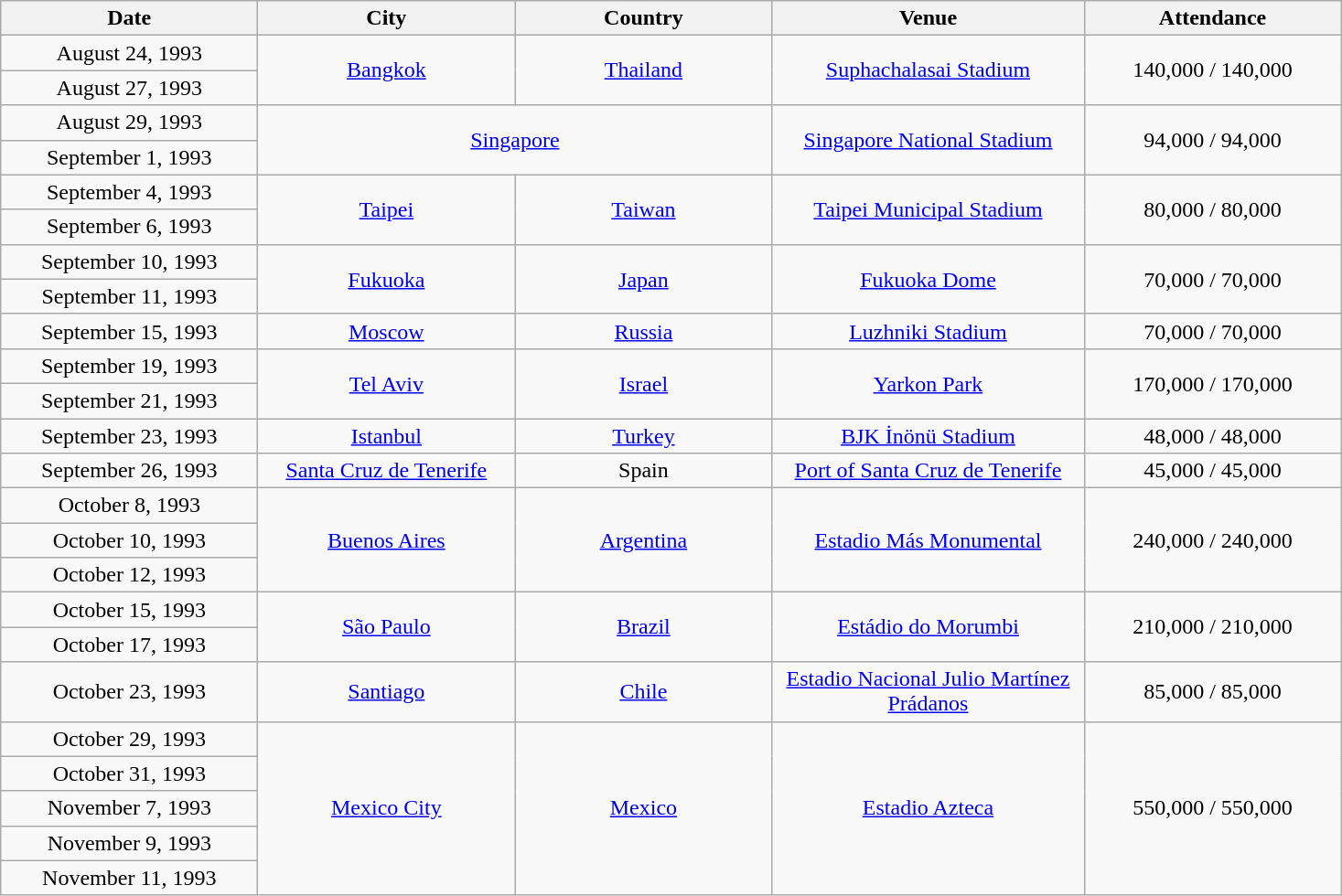<table class="wikitable" style="text-align:center;">
<tr>
<th style="width:180px;">Date</th>
<th style="width:180px;">City</th>
<th style="width:180px;">Country</th>
<th style="width:220px;">Venue</th>
<th style="width:180px;">Attendance</th>
</tr>
<tr>
<td>August 24, 1993</td>
<td rowspan="2"><a href='#'>Bangkok</a></td>
<td rowspan="2"><a href='#'>Thailand</a></td>
<td rowspan="2"><a href='#'>Suphachalasai Stadium</a></td>
<td rowspan="2">140,000 / 140,000</td>
</tr>
<tr>
<td>August 27, 1993</td>
</tr>
<tr>
<td>August 29, 1993</td>
<td colspan="2" rowspan="2"><a href='#'>Singapore</a></td>
<td rowspan="2"><a href='#'>Singapore National Stadium</a></td>
<td rowspan="2">94,000 / 94,000</td>
</tr>
<tr>
<td>September 1, 1993</td>
</tr>
<tr>
<td>September 4, 1993</td>
<td rowspan="2"><a href='#'>Taipei</a></td>
<td rowspan="2"><a href='#'>Taiwan</a></td>
<td rowspan="2"><a href='#'>Taipei Municipal Stadium</a></td>
<td rowspan="2">80,000 / 80,000</td>
</tr>
<tr>
<td>September 6, 1993</td>
</tr>
<tr>
<td>September 10, 1993</td>
<td rowspan="2"><a href='#'>Fukuoka</a></td>
<td rowspan="2"><a href='#'>Japan</a></td>
<td rowspan="2"><a href='#'>Fukuoka Dome</a></td>
<td rowspan="2">70,000 / 70,000</td>
</tr>
<tr>
<td>September 11, 1993</td>
</tr>
<tr>
<td>September 15, 1993</td>
<td><a href='#'>Moscow</a></td>
<td><a href='#'>Russia</a></td>
<td><a href='#'>Luzhniki Stadium</a></td>
<td>70,000 / 70,000</td>
</tr>
<tr>
<td>September 19, 1993</td>
<td rowspan="2"><a href='#'>Tel Aviv</a></td>
<td rowspan="2"><a href='#'>Israel</a></td>
<td rowspan="2"><a href='#'>Yarkon Park</a></td>
<td rowspan="2">170,000 / 170,000</td>
</tr>
<tr>
<td>September 21, 1993</td>
</tr>
<tr>
<td>September 23, 1993</td>
<td><a href='#'>Istanbul</a></td>
<td><a href='#'>Turkey</a></td>
<td><a href='#'>BJK İnönü Stadium</a></td>
<td>48,000 / 48,000</td>
</tr>
<tr>
<td>September 26, 1993</td>
<td><a href='#'>Santa Cruz de Tenerife</a></td>
<td>Spain</td>
<td><a href='#'>Port of Santa Cruz de Tenerife</a></td>
<td>45,000 / 45,000</td>
</tr>
<tr>
<td>October 8, 1993</td>
<td rowspan="3"><a href='#'>Buenos Aires</a></td>
<td rowspan="3"><a href='#'>Argentina</a></td>
<td rowspan="3"><a href='#'>Estadio Más Monumental</a></td>
<td rowspan="3">240,000 / 240,000</td>
</tr>
<tr>
<td>October 10, 1993</td>
</tr>
<tr>
<td>October 12, 1993</td>
</tr>
<tr>
<td>October 15, 1993</td>
<td rowspan="2"><a href='#'>São Paulo</a></td>
<td rowspan="2"><a href='#'>Brazil</a></td>
<td rowspan="2"><a href='#'>Estádio do Morumbi</a></td>
<td rowspan="2">210,000 / 210,000</td>
</tr>
<tr>
<td>October 17, 1993</td>
</tr>
<tr>
<td>October 23, 1993</td>
<td><a href='#'>Santiago</a></td>
<td><a href='#'>Chile</a></td>
<td><a href='#'>Estadio Nacional Julio Martínez Prádanos</a></td>
<td>85,000 / 85,000</td>
</tr>
<tr>
<td>October 29, 1993</td>
<td rowspan="5"><a href='#'>Mexico City</a></td>
<td rowspan="5"><a href='#'>Mexico</a></td>
<td rowspan="5"><a href='#'>Estadio Azteca</a></td>
<td rowspan="5">550,000 / 550,000</td>
</tr>
<tr>
<td>October 31, 1993</td>
</tr>
<tr>
<td>November 7, 1993</td>
</tr>
<tr>
<td>November 9, 1993</td>
</tr>
<tr>
<td>November 11, 1993</td>
</tr>
</table>
